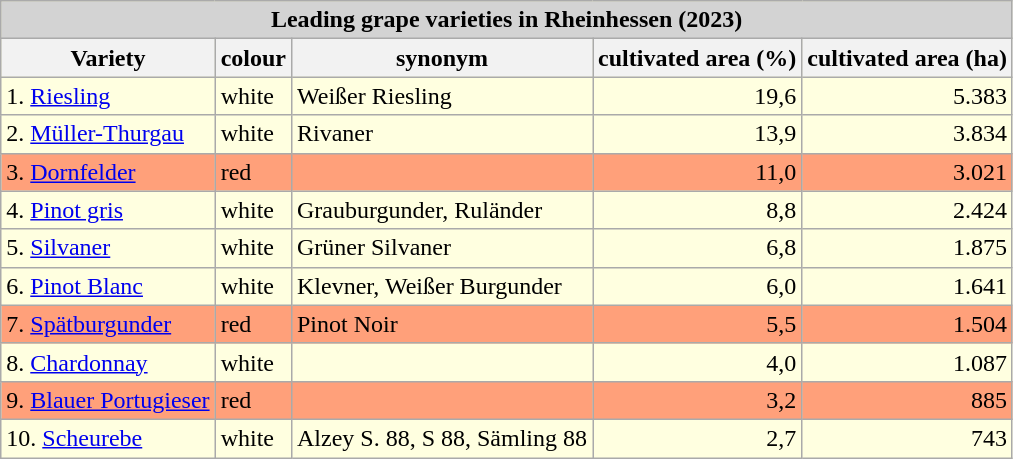<table class="wikitable sortable" style="background:#FFFFE0;">
<tr>
<th colspan="5" style="background:lightgrey;">Leading grape varieties in Rheinhessen (2023)</th>
</tr>
<tr>
<th>Variety</th>
<th>colour</th>
<th>synonym</th>
<th>cultivated area (%)</th>
<th>cultivated area (ha)</th>
</tr>
<tr>
<td>1. <a href='#'>Riesling</a></td>
<td>white</td>
<td>Weißer Riesling</td>
<td style="text-align:right;">19,6</td>
<td style="text-align:right;">5.383</td>
</tr>
<tr>
<td>2. <a href='#'>Müller-Thurgau</a></td>
<td>white</td>
<td>Rivaner</td>
<td style="text-align:right;">13,9</td>
<td style="text-align:right;">3.834</td>
</tr>
<tr style="background:#FFA07A">
<td>3. <a href='#'>Dornfelder</a></td>
<td>red</td>
<td></td>
<td style="text-align:right;">11,0</td>
<td style="text-align:right;">3.021</td>
</tr>
<tr>
<td>4.  <a href='#'>Pinot gris</a></td>
<td>white</td>
<td>Grauburgunder, Ruländer</td>
<td style="text-align:right;">8,8</td>
<td style="text-align:right;">2.424</td>
</tr>
<tr>
<td>5. <a href='#'>Silvaner</a></td>
<td>white</td>
<td>Grüner Silvaner</td>
<td style="text-align:right;">6,8</td>
<td style="text-align:right;">1.875</td>
</tr>
<tr>
<td>6. <a href='#'>Pinot Blanc</a></td>
<td>white</td>
<td>Klevner, Weißer Burgunder</td>
<td style="text-align:right;">6,0</td>
<td style="text-align:right;">1.641</td>
</tr>
<tr style="background:#FFA07A">
<td>7. <a href='#'>Spätburgunder</a></td>
<td>red</td>
<td>Pinot Noir</td>
<td style="text-align:right;">5,5</td>
<td style="text-align:right;">1.504</td>
</tr>
<tr>
<td>8.  <a href='#'>Chardonnay</a></td>
<td>white</td>
<td></td>
<td style="text-align:right;">4,0</td>
<td style="text-align:right;">1.087</td>
</tr>
<tr style="background:#FFA07A">
<td>9. <a href='#'>Blauer Portugieser</a></td>
<td>red</td>
<td></td>
<td style="text-align:right;">3,2</td>
<td style="text-align:right;">885</td>
</tr>
<tr>
<td>10. <a href='#'>Scheurebe</a></td>
<td>white</td>
<td>Alzey S. 88, S 88, Sämling 88</td>
<td style="text-align:right;">2,7</td>
<td style="text-align:right;">743</td>
</tr>
</table>
